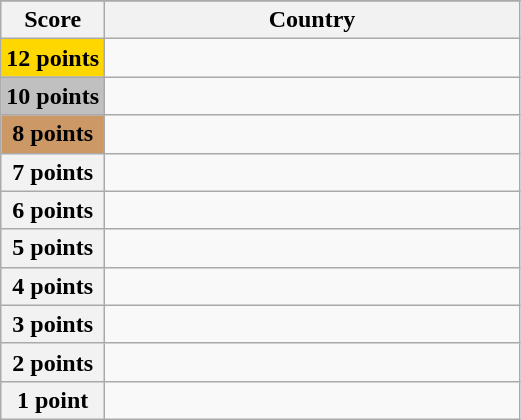<table class="wikitable">
<tr>
</tr>
<tr>
<th scope="col" width="20%">Score</th>
<th scope="col">Country</th>
</tr>
<tr>
<th scope="row" style="background:gold">12 points</th>
<td></td>
</tr>
<tr>
<th scope="row" style="background:silver">10 points</th>
<td></td>
</tr>
<tr>
<th scope="row" style="background:#CC9966">8 points</th>
<td></td>
</tr>
<tr>
<th scope="row">7 points</th>
<td></td>
</tr>
<tr>
<th scope="row">6 points</th>
<td></td>
</tr>
<tr>
<th scope="row">5 points</th>
<td></td>
</tr>
<tr>
<th scope="row">4 points</th>
<td></td>
</tr>
<tr>
<th scope="row">3 points</th>
<td></td>
</tr>
<tr>
<th scope="row">2 points</th>
<td></td>
</tr>
<tr>
<th scope="row">1 point</th>
<td></td>
</tr>
</table>
